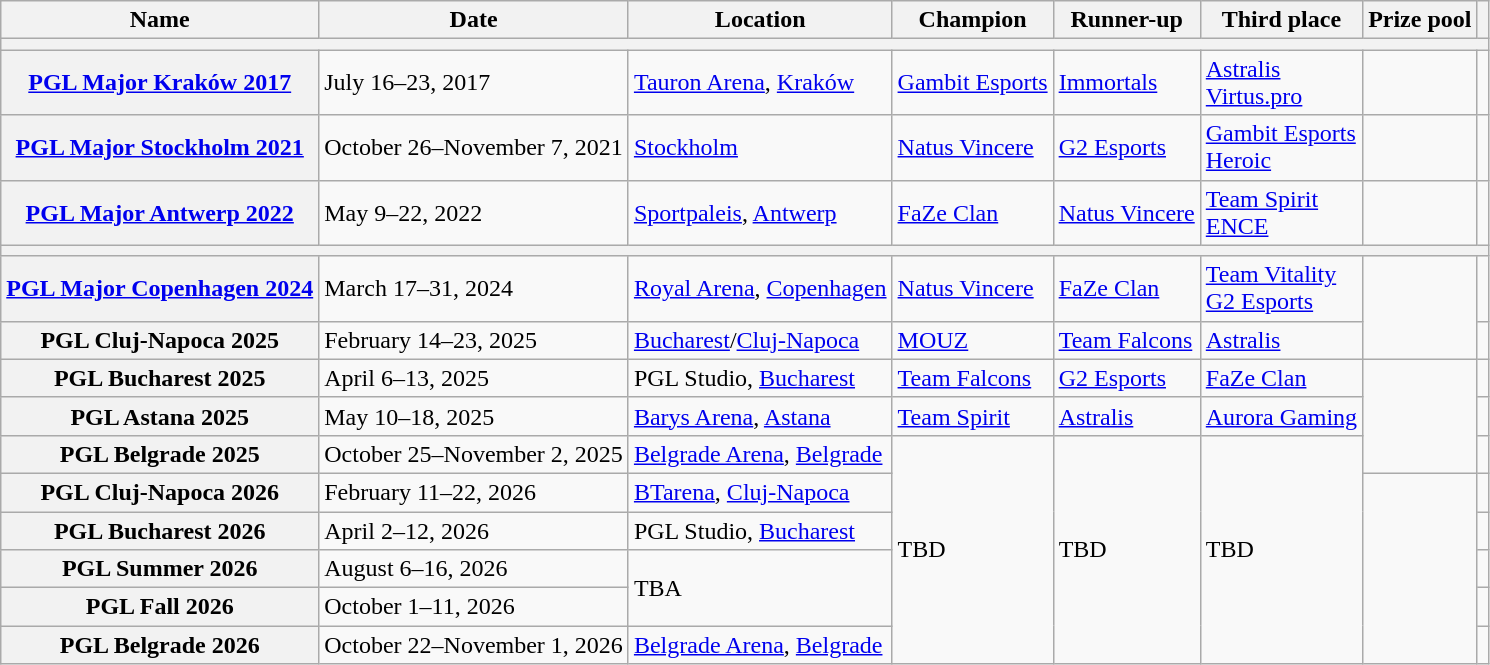<table class="wikitable plainrowheaders">
<tr>
<th>Name</th>
<th>Date</th>
<th>Location</th>
<th>Champion</th>
<th>Runner-up</th>
<th>Third place</th>
<th>Prize pool</th>
<th></th>
</tr>
<tr>
<th colspan="8" scope="row"></th>
</tr>
<tr>
<th scope="row"><a href='#'><strong>PGL Major Kraków 2017</strong></a></th>
<td>July 16–23, 2017</td>
<td><a href='#'>Tauron Arena</a>, <a href='#'>Kraków</a></td>
<td><a href='#'>Gambit Esports</a></td>
<td><a href='#'>Immortals</a></td>
<td><a href='#'>Astralis</a><br><a href='#'>Virtus.pro</a></td>
<td></td>
<td></td>
</tr>
<tr>
<th scope="row"><strong><a href='#'>PGL Major Stockholm 2021</a></strong></th>
<td>October 26–November 7, 2021</td>
<td><a href='#'>Stockholm</a></td>
<td><a href='#'>Natus Vincere</a></td>
<td><a href='#'>G2 Esports</a></td>
<td><a href='#'>Gambit Esports</a><br><a href='#'>Heroic</a></td>
<td></td>
<td></td>
</tr>
<tr>
<th scope="row"><strong><a href='#'>PGL Major Antwerp 2022</a></strong></th>
<td>May 9–22, 2022</td>
<td><a href='#'>Sportpaleis</a>, <a href='#'>Antwerp</a></td>
<td><a href='#'>FaZe Clan</a></td>
<td><a href='#'>Natus Vincere</a></td>
<td><a href='#'>Team Spirit</a><br><a href='#'>ENCE</a></td>
<td></td>
<td></td>
</tr>
<tr>
<th colspan="8" scope="row"></th>
</tr>
<tr>
<th scope="row"><strong><a href='#'>PGL Major Copenhagen 2024</a></strong></th>
<td>March 17–31, 2024</td>
<td><a href='#'>Royal Arena</a>, <a href='#'>Copenhagen</a></td>
<td><a href='#'>Natus Vincere</a></td>
<td><a href='#'>FaZe Clan</a></td>
<td><a href='#'>Team Vitality</a><br><a href='#'>G2 Esports</a></td>
<td rowspan="2"></td>
<td></td>
</tr>
<tr>
<th scope="row"><strong>PGL Cluj-Napoca 2025</strong></th>
<td>February 14–23, 2025</td>
<td><a href='#'>Bucharest</a>/<a href='#'>Cluj-Napoca</a></td>
<td><a href='#'>MOUZ</a></td>
<td><a href='#'>Team Falcons</a></td>
<td><a href='#'>Astralis</a></td>
<td></td>
</tr>
<tr>
<th scope="row"><strong>PGL Bucharest 2025</strong></th>
<td>April 6–13, 2025</td>
<td>PGL Studio, <a href='#'>Bucharest</a></td>
<td><a href='#'>Team Falcons</a></td>
<td><a href='#'>G2 Esports</a></td>
<td><a href='#'>FaZe Clan</a></td>
<td rowspan="3"></td>
<td></td>
</tr>
<tr>
<th scope="row"><strong>PGL Astana 2025</strong></th>
<td>May 10–18, 2025</td>
<td><a href='#'>Barys Arena</a>, <a href='#'>Astana</a></td>
<td><a href='#'>Team Spirit</a></td>
<td><a href='#'>Astralis</a></td>
<td><a href='#'>Aurora Gaming</a></td>
<td></td>
</tr>
<tr>
<th scope="row"><strong>PGL Belgrade 2025</strong></th>
<td>October 25–November 2, 2025</td>
<td><a href='#'>Belgrade Arena</a>, <a href='#'>Belgrade</a></td>
<td rowspan="6">TBD</td>
<td rowspan="6">TBD</td>
<td rowspan="6">TBD</td>
<td></td>
</tr>
<tr>
<th scope="row"><strong>PGL Cluj-Napoca 2026</strong></th>
<td>February 11–22, 2026</td>
<td><a href='#'>BTarena</a>, <a href='#'>Cluj-Napoca</a></td>
<td rowspan="5"></td>
<td></td>
</tr>
<tr>
<th scope="row"><strong>PGL Bucharest 2026</strong></th>
<td>April 2–12, 2026</td>
<td>PGL Studio, <a href='#'>Bucharest</a></td>
<td></td>
</tr>
<tr>
<th scope="row"><strong>PGL Summer 2026</strong></th>
<td>August 6–16, 2026</td>
<td rowspan="2">TBA</td>
<td></td>
</tr>
<tr>
<th scope="row"><strong>PGL Fall 2026</strong></th>
<td>October 1–11, 2026</td>
<td></td>
</tr>
<tr>
<th scope="row"><strong>PGL Belgrade 2026</strong></th>
<td>October 22–November 1, 2026</td>
<td><a href='#'>Belgrade Arena</a>, <a href='#'>Belgrade</a></td>
<td></td>
</tr>
</table>
